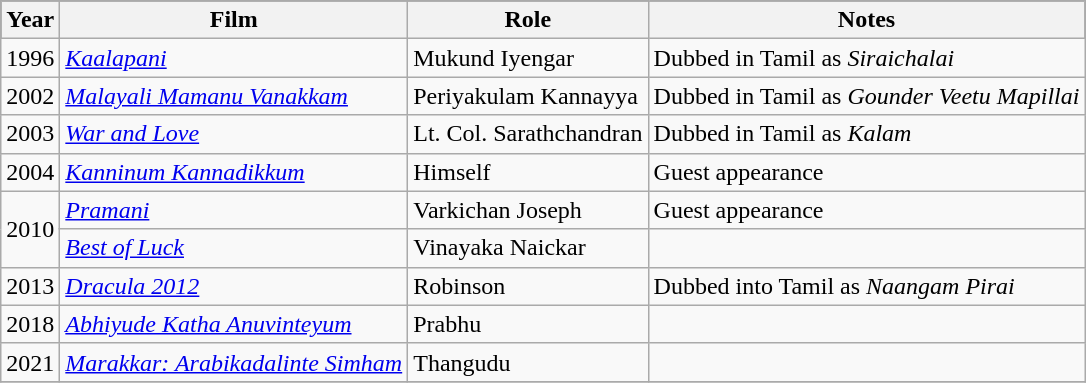<table class="wikitable sortable">
<tr style="background:#000;">
<th scope="col">Year</th>
<th scope="col">Film</th>
<th scope="col">Role</th>
<th class="unsortable" scope="col">Notes</th>
</tr>
<tr>
<td>1996</td>
<td><em><a href='#'>Kaalapani</a></em></td>
<td>Mukund Iyengar</td>
<td>Dubbed in Tamil as <em>Siraichalai</em></td>
</tr>
<tr>
<td>2002</td>
<td><em><a href='#'>Malayali Mamanu Vanakkam</a></em></td>
<td>Periyakulam Kannayya</td>
<td>Dubbed in Tamil as <em>Gounder Veetu Mapillai</em></td>
</tr>
<tr>
<td>2003</td>
<td><em><a href='#'>War and Love</a></em></td>
<td>Lt. Col. Sarathchandran</td>
<td>Dubbed in Tamil as <em>Kalam</em></td>
</tr>
<tr>
<td>2004</td>
<td><em><a href='#'>Kanninum Kannadikkum</a></em></td>
<td>Himself</td>
<td>Guest appearance</td>
</tr>
<tr>
<td rowspan="2">2010</td>
<td><em><a href='#'>Pramani</a></em></td>
<td>Varkichan Joseph</td>
<td>Guest appearance</td>
</tr>
<tr>
<td><em><a href='#'>Best of Luck</a></em></td>
<td>Vinayaka Naickar</td>
<td></td>
</tr>
<tr>
<td>2013</td>
<td><em><a href='#'>Dracula 2012</a></em></td>
<td>Robinson</td>
<td>Dubbed into Tamil as <em>Naangam Pirai</em></td>
</tr>
<tr>
<td>2018</td>
<td><em><a href='#'>Abhiyude Katha Anuvinteyum</a></em></td>
<td>Prabhu</td>
<td></td>
</tr>
<tr>
<td>2021</td>
<td><em><a href='#'>Marakkar: Arabikadalinte Simham</a></em></td>
<td>Thangudu</td>
<td></td>
</tr>
<tr>
</tr>
</table>
